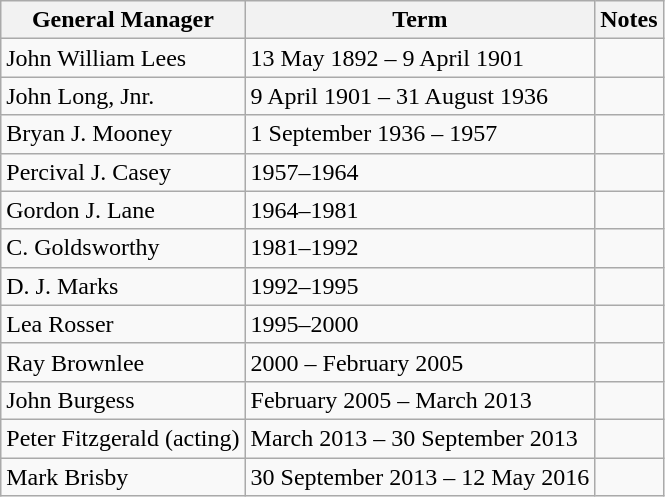<table class="wikitable">
<tr>
<th>General Manager</th>
<th>Term</th>
<th>Notes</th>
</tr>
<tr>
<td>John William Lees</td>
<td>13 May 1892 – 9 April 1901</td>
<td></td>
</tr>
<tr>
<td>John Long, Jnr.</td>
<td>9 April 1901 – 31 August 1936</td>
<td></td>
</tr>
<tr>
<td>Bryan J. Mooney</td>
<td>1 September 1936 – 1957</td>
<td></td>
</tr>
<tr>
<td>Percival J. Casey</td>
<td>1957–1964</td>
<td></td>
</tr>
<tr>
<td>Gordon J. Lane</td>
<td>1964–1981</td>
<td></td>
</tr>
<tr>
<td>C. Goldsworthy</td>
<td>1981–1992</td>
<td></td>
</tr>
<tr>
<td>D. J. Marks</td>
<td>1992–1995</td>
<td></td>
</tr>
<tr>
<td>Lea Rosser</td>
<td>1995–2000</td>
<td></td>
</tr>
<tr>
<td>Ray Brownlee </td>
<td>2000 – February 2005</td>
<td></td>
</tr>
<tr>
<td>John Burgess</td>
<td>February 2005 – March 2013</td>
<td></td>
</tr>
<tr>
<td>Peter Fitzgerald (acting)</td>
<td>March 2013 – 30 September 2013</td>
<td></td>
</tr>
<tr>
<td>Mark Brisby</td>
<td>30 September 2013 – 12 May 2016</td>
<td></td>
</tr>
</table>
